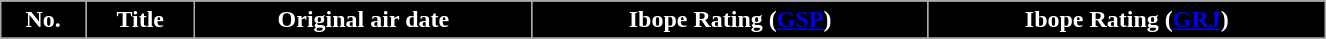<table class="wikitable plainrowheaders" style="width:70%; margin:auto;">
<tr style="color:white">
<th scope="col" style="background:#000;">No.</th>
<th scope="col" style="background:#000;">Title</th>
<th scope="col" style="background:#000;">Original air date</th>
<th scope="col" style="background:#000;">Ibope Rating (<a href='#'>GSP</a>)</th>
<th scope="col" style="background:#000;">Ibope Rating (<a href='#'>GRJ</a>)</th>
</tr>
<tr>
</tr>
</table>
